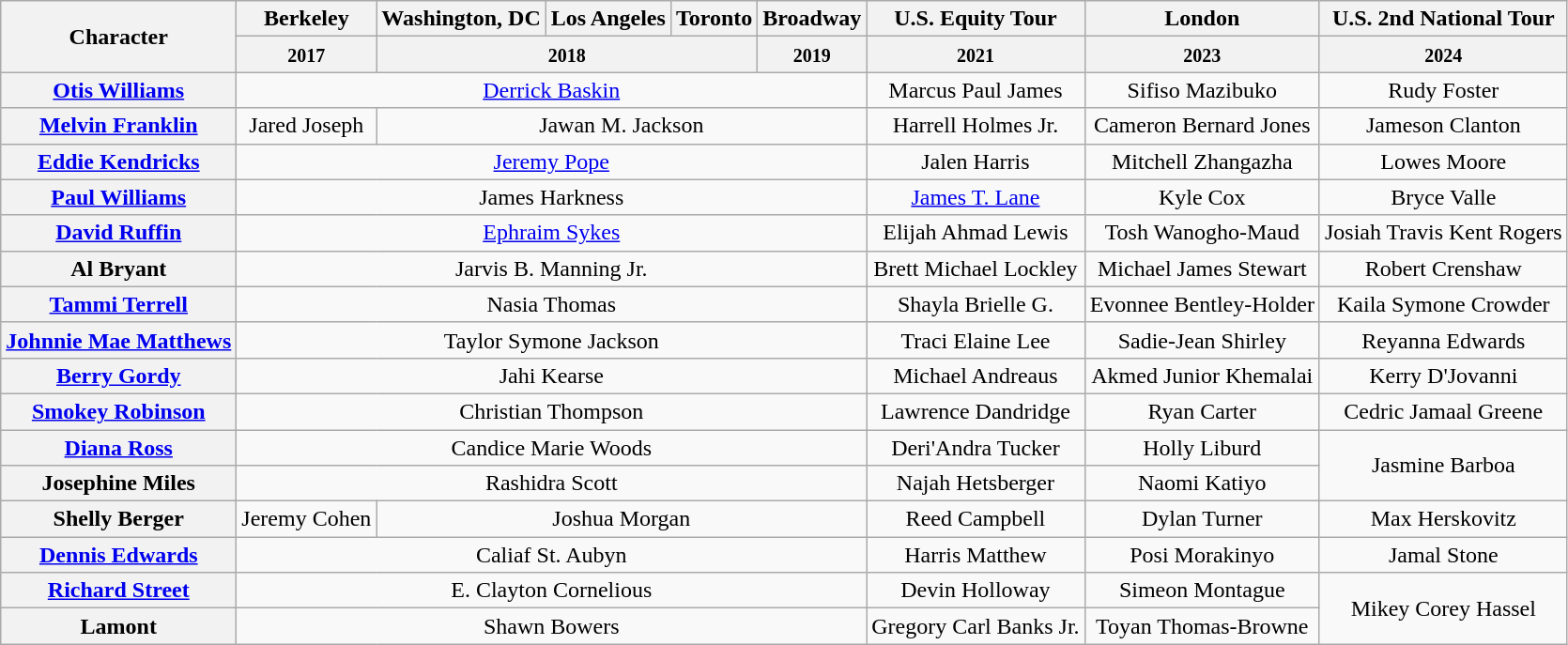<table class="wikitable" style="width:1000;">
<tr>
<th rowspan="2">Character</th>
<th>Berkeley</th>
<th>Washington, DC</th>
<th>Los Angeles</th>
<th>Toronto</th>
<th>Broadway</th>
<th>U.S. Equity Tour</th>
<th>London</th>
<th>U.S. 2nd National Tour</th>
</tr>
<tr>
<th><small>2017</small></th>
<th colspan="3"><small>2018</small></th>
<th><small>2019</small></th>
<th><small>2021</small></th>
<th><small>2023</small></th>
<th><small>2024</small></th>
</tr>
<tr>
<th><a href='#'>Otis Williams</a></th>
<td colspan=5 align="center"><a href='#'>Derrick Baskin</a></td>
<td colspan=1 align="center">Marcus Paul James</td>
<td colspan=1 align="center">Sifiso Mazibuko</td>
<td colspan=1 align="center">Rudy Foster</td>
</tr>
<tr>
<th><a href='#'>Melvin Franklin</a></th>
<td colspan=1 align="center">Jared Joseph</td>
<td colspan=4 align="center">Jawan M. Jackson</td>
<td colspan=1 align="center">Harrell Holmes Jr.</td>
<td colspan=1 align="center">Cameron Bernard Jones</td>
<td colspan=1 align="center">Jameson Clanton</td>
</tr>
<tr>
<th><a href='#'>Eddie Kendricks</a></th>
<td colspan=5 align="center"><a href='#'>Jeremy Pope</a></td>
<td colspan=1 align="center">Jalen Harris</td>
<td colspan=1 align="center">Mitchell Zhangazha</td>
<td colspan=1 align="center">Lowes Moore</td>
</tr>
<tr>
<th><a href='#'>Paul Williams</a></th>
<td colspan=5 align="center">James Harkness</td>
<td colspan=1 align="center"><a href='#'>James T. Lane</a></td>
<td colspan=1 align="center">Kyle Cox</td>
<td colspan=1 align="center">Bryce Valle</td>
</tr>
<tr>
<th><a href='#'>David Ruffin</a></th>
<td colspan=5 align="center"><a href='#'>Ephraim Sykes</a></td>
<td colspan=1 align="center">Elijah Ahmad Lewis</td>
<td colspan=1 align="center">Tosh Wanogho-Maud</td>
<td colspan=1 align="center">Josiah Travis Kent Rogers</td>
</tr>
<tr>
<th>Al Bryant</th>
<td colspan=5 align="center">Jarvis B. Manning Jr.</td>
<td colspan=1 align="center">Brett Michael Lockley</td>
<td colspan=1 align="center">Michael James Stewart</td>
<td colspan=1 align="center">Robert Crenshaw</td>
</tr>
<tr>
<th><a href='#'>Tammi Terrell</a></th>
<td colspan=5 align="center">Nasia Thomas</td>
<td colspan=1 align="center">Shayla Brielle G.</td>
<td colspan=1 align="center">Evonnee Bentley-Holder</td>
<td colspan=1 align="center">Kaila Symone Crowder</td>
</tr>
<tr>
<th><a href='#'>Johnnie Mae Matthews</a></th>
<td colspan=5 align="center">Taylor Symone Jackson</td>
<td colspan=1 align="center">Traci Elaine Lee</td>
<td colspan=1 align="center">Sadie-Jean Shirley</td>
<td colspan=1 align="center">Reyanna Edwards</td>
</tr>
<tr>
<th><a href='#'>Berry Gordy</a></th>
<td colspan=5 align="center">Jahi Kearse</td>
<td colspan=1 align="center">Michael Andreaus</td>
<td colspan=1 align="center">Akmed Junior Khemalai</td>
<td colspan=1 align="center">Kerry D'Jovanni</td>
</tr>
<tr>
<th><a href='#'>Smokey Robinson</a></th>
<td colspan=5 align="center">Christian Thompson</td>
<td colspan=1 align="center">Lawrence Dandridge</td>
<td colspan=1 align="center">Ryan Carter</td>
<td colspan=1 align="center">Cedric Jamaal Greene</td>
</tr>
<tr>
<th><a href='#'>Diana Ross</a></th>
<td colspan=5 align="center">Candice Marie Woods</td>
<td colspan=1 align="center">Deri'Andra Tucker</td>
<td colspan=1 align="center">Holly Liburd</td>
<td colspan=1 align="center" rowspan="2">Jasmine Barboa</td>
</tr>
<tr>
<th>Josephine Miles</th>
<td colspan=5 align="center">Rashidra Scott</td>
<td colspan=1 align="center">Najah Hetsberger</td>
<td colspan=1 align="center">Naomi Katiyo</td>
</tr>
<tr>
<th>Shelly Berger</th>
<td colspan=1 align="center">Jeremy Cohen</td>
<td colspan=4 align="center">Joshua Morgan</td>
<td colspan=1 align="center">Reed Campbell</td>
<td colspan=1 align="center">Dylan Turner</td>
<td colspan=1 align="center">Max Herskovitz</td>
</tr>
<tr>
<th><a href='#'>Dennis Edwards</a></th>
<td colspan=5 align="center">Caliaf St. Aubyn</td>
<td colspan=1 align="center">Harris Matthew</td>
<td colspan=1 align="center">Posi Morakinyo</td>
<td colspan=1 align="center">Jamal Stone</td>
</tr>
<tr>
<th><a href='#'>Richard Street</a></th>
<td colspan=5 align="center">E. Clayton Cornelious</td>
<td colspan=1 align="center">Devin Holloway</td>
<td colspan=1 align="center">Simeon Montague</td>
<td colspan=1 align="center" rowspan=2>Mikey Corey Hassel</td>
</tr>
<tr>
<th>Lamont</th>
<td colspan=5 align="center">Shawn Bowers</td>
<td colspan=1 align="center">Gregory Carl Banks Jr.</td>
<td colspan=1 align="center">Toyan Thomas-Browne</td>
</tr>
</table>
